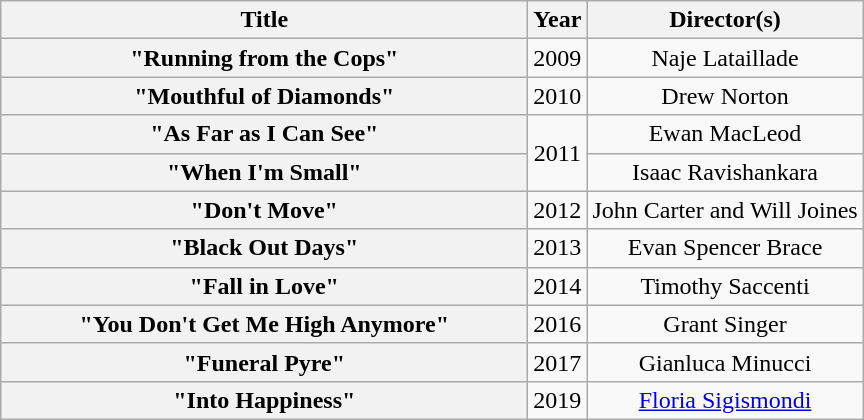<table class="wikitable plainrowheaders" style="text-align:center;">
<tr>
<th scope="col" style="width:21.5em;">Title</th>
<th scope="col">Year</th>
<th scope="col">Director(s)</th>
</tr>
<tr>
<th scope="row">"Running from the Cops"</th>
<td>2009</td>
<td>Naje Lataillade</td>
</tr>
<tr>
<th scope="row">"Mouthful of Diamonds"</th>
<td>2010</td>
<td>Drew Norton</td>
</tr>
<tr>
<th scope="row">"As Far as I Can See"</th>
<td rowspan=2>2011</td>
<td>Ewan MacLeod</td>
</tr>
<tr>
<th scope="row">"When I'm Small"</th>
<td>Isaac Ravishankara</td>
</tr>
<tr>
<th scope="row">"Don't Move"</th>
<td>2012</td>
<td>John Carter and Will Joines</td>
</tr>
<tr>
<th scope="row">"Black Out Days"</th>
<td>2013</td>
<td>Evan Spencer Brace</td>
</tr>
<tr>
<th scope="row">"Fall in Love"</th>
<td>2014</td>
<td>Timothy Saccenti</td>
</tr>
<tr>
<th scope="row">"You Don't Get Me High Anymore"</th>
<td>2016</td>
<td>Grant Singer</td>
</tr>
<tr>
<th scope="row">"Funeral Pyre"</th>
<td>2017</td>
<td>Gianluca Minucci</td>
</tr>
<tr>
<th scope="row">"Into Happiness"</th>
<td>2019</td>
<td><a href='#'>Floria Sigismondi</a></td>
</tr>
</table>
